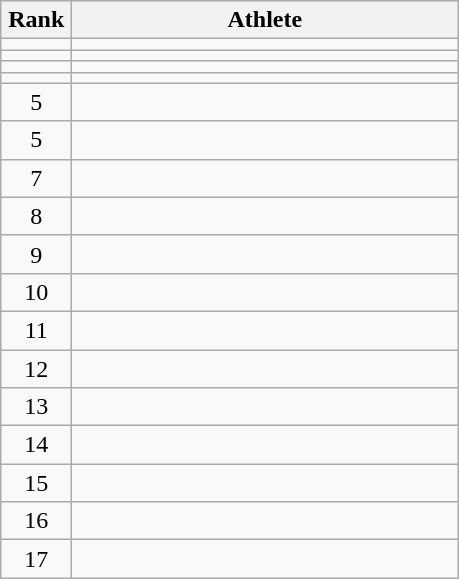<table class="wikitable" style="text-align: center;">
<tr>
<th width=40>Rank</th>
<th width=250>Athlete</th>
</tr>
<tr>
<td></td>
<td align="left"></td>
</tr>
<tr>
<td></td>
<td align="left"></td>
</tr>
<tr>
<td></td>
<td align="left"></td>
</tr>
<tr>
<td></td>
<td align="left"></td>
</tr>
<tr>
<td>5</td>
<td align="left"></td>
</tr>
<tr>
<td>5</td>
<td align="left"></td>
</tr>
<tr>
<td>7</td>
<td align="left"></td>
</tr>
<tr>
<td>8</td>
<td align="left"></td>
</tr>
<tr>
<td>9</td>
<td align="left"></td>
</tr>
<tr>
<td>10</td>
<td align="left"></td>
</tr>
<tr>
<td>11</td>
<td align="left"></td>
</tr>
<tr>
<td>12</td>
<td align="left"></td>
</tr>
<tr>
<td>13</td>
<td align="left"></td>
</tr>
<tr>
<td>14</td>
<td align="left"></td>
</tr>
<tr>
<td>15</td>
<td align="left"></td>
</tr>
<tr>
<td>16</td>
<td align="left"></td>
</tr>
<tr>
<td>17</td>
<td align="left"></td>
</tr>
</table>
